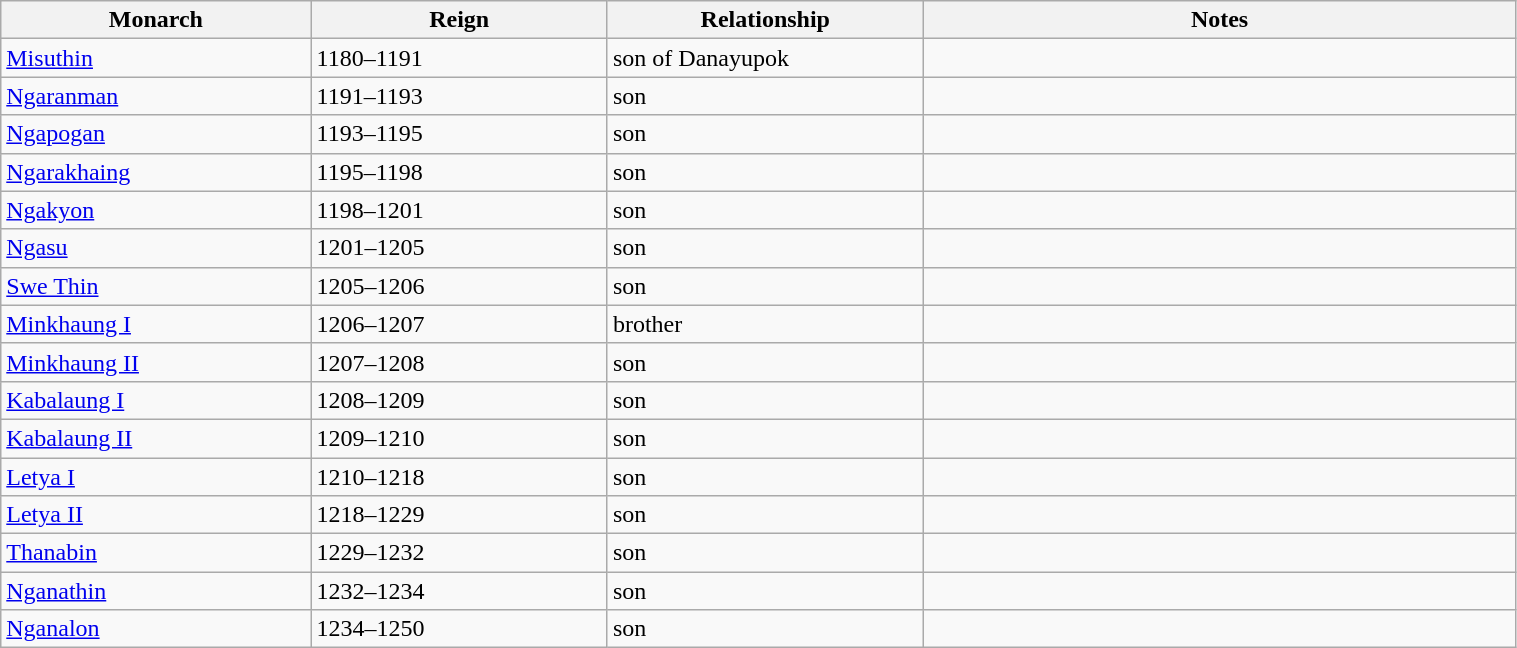<table width=80% class="wikitable">
<tr>
<th width=8%>Monarch</th>
<th width=8%>Reign</th>
<th width=8%>Relationship</th>
<th width=16%>Notes</th>
</tr>
<tr>
<td><a href='#'>Misuthin</a></td>
<td>1180–1191</td>
<td>son of Danayupok</td>
<td></td>
</tr>
<tr>
<td><a href='#'>Ngaranman</a></td>
<td>1191–1193</td>
<td>son</td>
<td></td>
</tr>
<tr>
<td><a href='#'>Ngapogan</a></td>
<td>1193–1195</td>
<td>son</td>
<td></td>
</tr>
<tr>
<td><a href='#'>Ngarakhaing</a></td>
<td>1195–1198</td>
<td>son</td>
<td></td>
</tr>
<tr>
<td><a href='#'>Ngakyon</a></td>
<td>1198–1201</td>
<td>son</td>
<td></td>
</tr>
<tr>
<td><a href='#'>Ngasu</a></td>
<td>1201–1205</td>
<td>son</td>
<td></td>
</tr>
<tr>
<td><a href='#'>Swe Thin</a></td>
<td>1205–1206</td>
<td>son</td>
<td></td>
</tr>
<tr>
<td><a href='#'>Minkhaung I</a></td>
<td>1206–1207</td>
<td>brother</td>
<td></td>
</tr>
<tr>
<td><a href='#'>Minkhaung II</a></td>
<td>1207–1208</td>
<td>son</td>
<td></td>
</tr>
<tr>
<td><a href='#'>Kabalaung I</a></td>
<td>1208–1209</td>
<td>son</td>
<td></td>
</tr>
<tr>
<td><a href='#'>Kabalaung II</a></td>
<td>1209–1210</td>
<td>son</td>
<td></td>
</tr>
<tr>
<td><a href='#'>Letya I</a></td>
<td>1210–1218</td>
<td>son</td>
<td></td>
</tr>
<tr>
<td><a href='#'>Letya II</a></td>
<td>1218–1229</td>
<td>son</td>
<td></td>
</tr>
<tr>
<td><a href='#'>Thanabin</a></td>
<td>1229–1232</td>
<td>son</td>
<td></td>
</tr>
<tr>
<td><a href='#'>Nganathin</a></td>
<td>1232–1234</td>
<td>son</td>
<td></td>
</tr>
<tr>
<td><a href='#'>Nganalon</a></td>
<td>1234–1250</td>
<td>son</td>
<td></td>
</tr>
</table>
